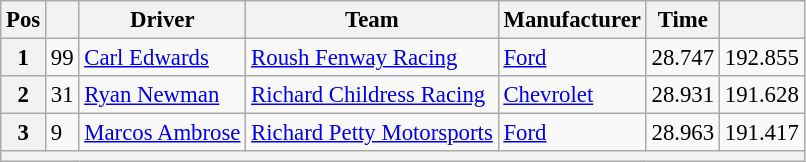<table class="wikitable" style="font-size:95%">
<tr>
<th>Pos</th>
<th></th>
<th>Driver</th>
<th>Team</th>
<th>Manufacturer</th>
<th>Time</th>
<th></th>
</tr>
<tr>
<th>1</th>
<td>99</td>
<td><a href='#'>Carl Edwards</a></td>
<td><a href='#'>Roush Fenway Racing</a></td>
<td><a href='#'>Ford</a></td>
<td>28.747</td>
<td>192.855</td>
</tr>
<tr>
<th>2</th>
<td>31</td>
<td><a href='#'>Ryan Newman</a></td>
<td><a href='#'>Richard Childress Racing</a></td>
<td><a href='#'>Chevrolet</a></td>
<td>28.931</td>
<td>191.628</td>
</tr>
<tr>
<th>3</th>
<td>9</td>
<td><a href='#'>Marcos Ambrose</a></td>
<td><a href='#'>Richard Petty Motorsports</a></td>
<td><a href='#'>Ford</a></td>
<td>28.963</td>
<td>191.417</td>
</tr>
<tr>
<th colspan="7"></th>
</tr>
</table>
